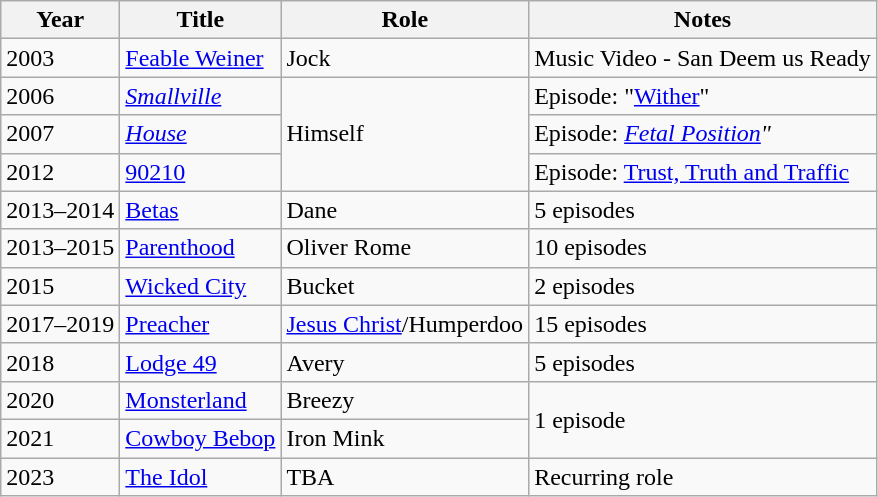<table class="wikitable sortable">
<tr>
<th>Year</th>
<th>Title</th>
<th>Role</th>
<th class="unsortable">Notes</th>
</tr>
<tr>
<td>2003</td>
<td><a href='#'>Feable Weiner</a></td>
<td>Jock</td>
<td>Music Video - San Deem us Ready</td>
</tr>
<tr>
<td>2006</td>
<td><em><a href='#'>Smallville</a></em></td>
<td rowspan="3">Himself</td>
<td>Episode: "<a href='#'>Wither</a>"</td>
</tr>
<tr>
<td>2007</td>
<td><em><a href='#'>House</a></em></td>
<td>Episode: <em><a href='#'>Fetal Position</a>"</td>
</tr>
<tr>
<td>2012</td>
<td></em><a href='#'>90210</a><em></td>
<td>Episode: </em><a href='#'>Trust, Truth and Traffic</a><em></td>
</tr>
<tr>
<td>2013–2014</td>
<td></em><a href='#'>Betas</a><em></td>
<td>Dane</td>
<td>5 episodes</td>
</tr>
<tr>
<td>2013–2015</td>
<td></em><a href='#'>Parenthood</a><em></td>
<td>Oliver Rome</td>
<td>10 episodes</td>
</tr>
<tr>
<td>2015</td>
<td></em><a href='#'>Wicked City</a><em></td>
<td>Bucket</td>
<td>2 episodes</td>
</tr>
<tr>
<td>2017–2019</td>
<td></em><a href='#'>Preacher</a><em></td>
<td><a href='#'>Jesus Christ</a>/Humperdoo</td>
<td>15 episodes</td>
</tr>
<tr>
<td>2018</td>
<td></em><a href='#'>Lodge 49</a><em></td>
<td>Avery</td>
<td>5 episodes</td>
</tr>
<tr>
<td>2020</td>
<td></em><a href='#'>Monsterland</a><em></td>
<td>Breezy</td>
<td rowspan="2">1 episode</td>
</tr>
<tr>
<td>2021</td>
<td></em><a href='#'>Cowboy Bebop</a><em></td>
<td>Iron Mink</td>
</tr>
<tr>
<td>2023</td>
<td></em><a href='#'>The Idol</a><em></td>
<td>TBA</td>
<td>Recurring role</td>
</tr>
</table>
